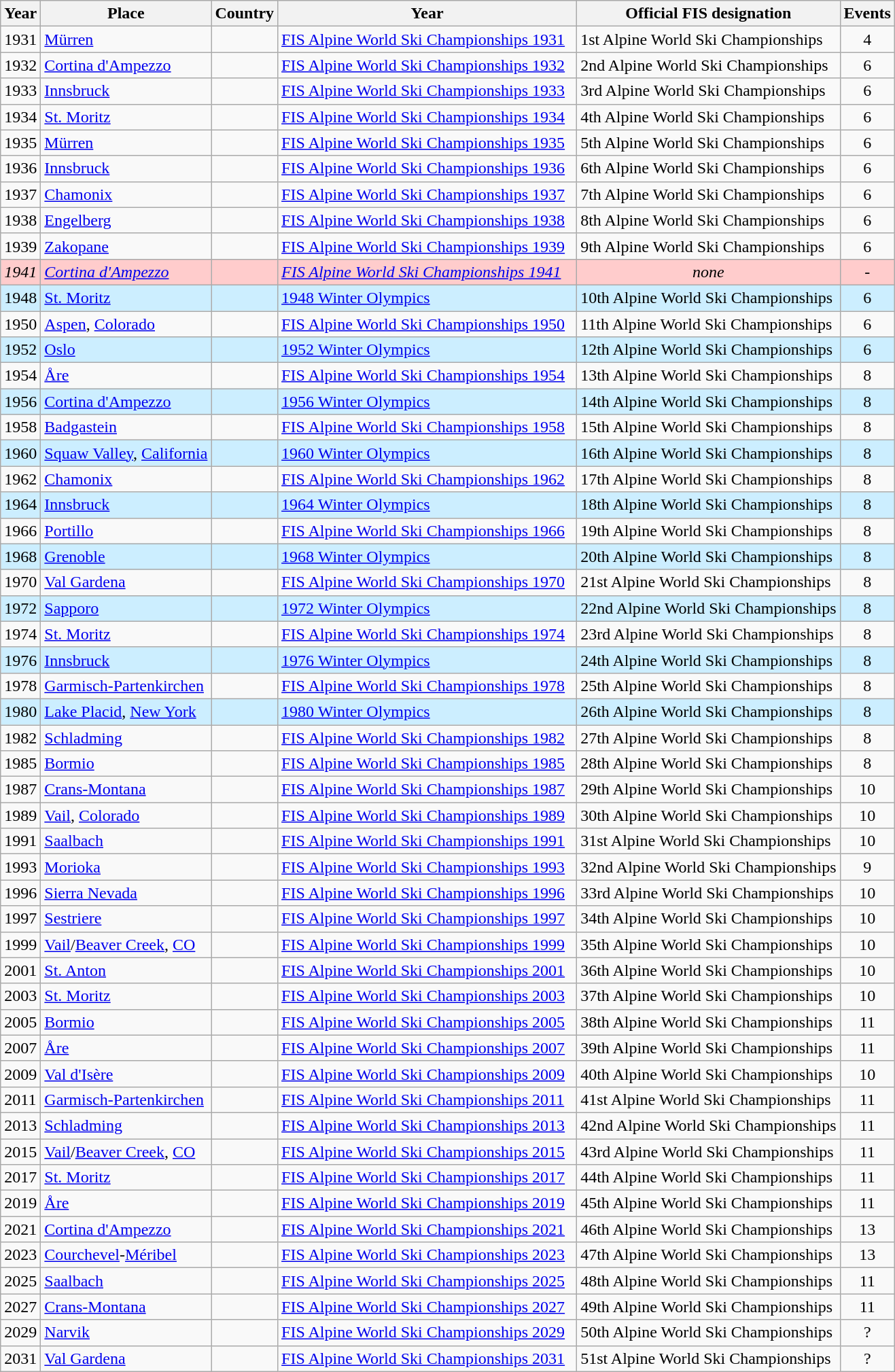<table class="wikitable sortable">
<tr>
<th>Year</th>
<th>Place</th>
<th>Country</th>
<th>Year</th>
<th>Official FIS designation</th>
<th>Events</th>
</tr>
<tr>
<td>1931</td>
<td><a href='#'>Mürren</a></td>
<td> </td>
<td><a href='#'>FIS Alpine World Ski Championships 1931</a>  </td>
<td>1st Alpine World Ski Championships</td>
<td align=center>4</td>
</tr>
<tr>
<td>1932</td>
<td><a href='#'>Cortina d'Ampezzo</a></td>
<td></td>
<td><a href='#'>FIS Alpine World Ski Championships 1932</a></td>
<td>2nd Alpine World Ski Championships</td>
<td align=center>6</td>
</tr>
<tr>
<td>1933</td>
<td><a href='#'>Innsbruck</a></td>
<td></td>
<td><a href='#'>FIS Alpine World Ski Championships 1933</a></td>
<td>3rd Alpine World Ski Championships</td>
<td align=center>6</td>
</tr>
<tr>
<td>1934</td>
<td><a href='#'>St. Moritz</a></td>
<td> </td>
<td><a href='#'>FIS Alpine World Ski Championships 1934</a></td>
<td>4th Alpine World Ski Championships</td>
<td align=center>6</td>
</tr>
<tr>
<td>1935</td>
<td><a href='#'>Mürren</a></td>
<td> </td>
<td><a href='#'>FIS Alpine World Ski Championships 1935</a></td>
<td>5th Alpine World Ski Championships</td>
<td align=center>6</td>
</tr>
<tr>
<td>1936</td>
<td><a href='#'>Innsbruck</a></td>
<td></td>
<td><a href='#'>FIS Alpine World Ski Championships 1936</a></td>
<td>6th Alpine World Ski Championships</td>
<td align=center>6</td>
</tr>
<tr>
<td>1937</td>
<td><a href='#'>Chamonix</a></td>
<td></td>
<td><a href='#'>FIS Alpine World Ski Championships 1937</a></td>
<td>7th Alpine World Ski Championships</td>
<td align=center>6</td>
</tr>
<tr>
<td>1938</td>
<td><a href='#'>Engelberg</a></td>
<td> </td>
<td><a href='#'>FIS Alpine World Ski Championships 1938</a></td>
<td>8th Alpine World Ski Championships</td>
<td align=center>6</td>
</tr>
<tr>
<td>1939</td>
<td><a href='#'>Zakopane</a></td>
<td></td>
<td><a href='#'>FIS Alpine World Ski Championships 1939</a></td>
<td>9th Alpine World Ski Championships</td>
<td align=center>6</td>
</tr>
<tr bgcolor=#FFCCCC>
<td><em>1941</em></td>
<td><em><a href='#'>Cortina d'Ampezzo</a></em></td>
<td><em></em></td>
<td><em><a href='#'>FIS Alpine World Ski Championships 1941</a></em></td>
<td align=center><em>none</em></td>
<td align=center>-</td>
</tr>
<tr bgcolor=#CCEEFF>
<td>1948</td>
<td><a href='#'>St. Moritz</a></td>
<td> </td>
<td><a href='#'>1948 Winter Olympics</a></td>
<td>10th Alpine World Ski Championships</td>
<td align=center>6</td>
</tr>
<tr>
<td>1950</td>
<td><a href='#'>Aspen</a>, <a href='#'>Colorado</a></td>
<td></td>
<td><a href='#'>FIS Alpine World Ski Championships 1950</a></td>
<td>11th Alpine World Ski Championships</td>
<td align=center>6</td>
</tr>
<tr bgcolor=#CCEEFF>
<td>1952</td>
<td><a href='#'>Oslo</a></td>
<td></td>
<td><a href='#'>1952 Winter Olympics</a></td>
<td>12th Alpine World Ski Championships</td>
<td align=center>6</td>
</tr>
<tr>
<td>1954</td>
<td><a href='#'>Åre</a></td>
<td></td>
<td><a href='#'>FIS Alpine World Ski Championships 1954</a></td>
<td>13th Alpine World Ski Championships</td>
<td align=center>8</td>
</tr>
<tr bgcolor=#CCEEFF>
<td>1956</td>
<td><a href='#'>Cortina d'Ampezzo</a></td>
<td></td>
<td><a href='#'>1956 Winter Olympics</a></td>
<td>14th Alpine World Ski Championships</td>
<td align=center>8</td>
</tr>
<tr>
<td>1958</td>
<td><a href='#'>Badgastein</a></td>
<td></td>
<td><a href='#'>FIS Alpine World Ski Championships 1958</a></td>
<td>15th Alpine World Ski Championships</td>
<td align=center>8</td>
</tr>
<tr bgcolor=#CCEEFF>
<td>1960</td>
<td><a href='#'>Squaw Valley</a>, <a href='#'>California</a></td>
<td></td>
<td><a href='#'>1960 Winter Olympics</a></td>
<td>16th Alpine World Ski Championships</td>
<td align=center>8</td>
</tr>
<tr>
<td>1962</td>
<td><a href='#'>Chamonix</a></td>
<td></td>
<td><a href='#'>FIS Alpine World Ski Championships 1962</a></td>
<td>17th Alpine World Ski Championships</td>
<td align=center>8</td>
</tr>
<tr bgcolor=#CCEEFF>
<td>1964</td>
<td><a href='#'>Innsbruck</a></td>
<td></td>
<td><a href='#'>1964 Winter Olympics</a></td>
<td>18th Alpine World Ski Championships</td>
<td align=center>8</td>
</tr>
<tr>
<td>1966</td>
<td><a href='#'>Portillo</a></td>
<td></td>
<td><a href='#'>FIS Alpine World Ski Championships 1966</a></td>
<td>19th Alpine World Ski Championships</td>
<td align=center>8</td>
</tr>
<tr bgcolor=#CCEEFF>
<td>1968</td>
<td><a href='#'>Grenoble</a></td>
<td></td>
<td><a href='#'>1968 Winter Olympics</a></td>
<td>20th Alpine World Ski Championships</td>
<td align=center>8</td>
</tr>
<tr>
<td>1970</td>
<td><a href='#'>Val Gardena</a></td>
<td></td>
<td><a href='#'>FIS Alpine World Ski Championships 1970</a></td>
<td>21st Alpine World Ski Championships</td>
<td align=center>8</td>
</tr>
<tr bgcolor=#CCEEFF>
<td>1972</td>
<td><a href='#'>Sapporo</a></td>
<td></td>
<td><a href='#'>1972 Winter Olympics</a></td>
<td>22nd Alpine World Ski Championships</td>
<td align=center>8</td>
</tr>
<tr>
<td>1974</td>
<td><a href='#'>St. Moritz</a></td>
<td> </td>
<td><a href='#'>FIS Alpine World Ski Championships 1974</a></td>
<td>23rd Alpine World Ski Championships</td>
<td align=center>8</td>
</tr>
<tr bgcolor=#CCEEFF>
<td>1976</td>
<td><a href='#'>Innsbruck</a></td>
<td></td>
<td><a href='#'>1976 Winter Olympics</a></td>
<td>24th Alpine World Ski Championships</td>
<td align=center>8</td>
</tr>
<tr>
<td>1978</td>
<td><a href='#'>Garmisch-Partenkirchen</a></td>
<td></td>
<td><a href='#'>FIS Alpine World Ski Championships 1978</a></td>
<td>25th Alpine World Ski Championships</td>
<td align=center>8</td>
</tr>
<tr bgcolor=#CCEEFF>
<td>1980</td>
<td><a href='#'>Lake Placid</a>, <a href='#'>New York</a></td>
<td></td>
<td><a href='#'>1980 Winter Olympics</a></td>
<td>26th Alpine World Ski Championships</td>
<td align=center>8</td>
</tr>
<tr>
<td>1982</td>
<td><a href='#'>Schladming</a></td>
<td></td>
<td><a href='#'>FIS Alpine World Ski Championships 1982</a></td>
<td>27th Alpine World Ski Championships</td>
<td align=center>8</td>
</tr>
<tr>
<td>1985</td>
<td><a href='#'>Bormio</a></td>
<td></td>
<td><a href='#'>FIS Alpine World Ski Championships 1985</a></td>
<td>28th Alpine World Ski Championships</td>
<td align=center>8</td>
</tr>
<tr>
<td>1987</td>
<td><a href='#'>Crans-Montana</a></td>
<td> </td>
<td><a href='#'>FIS Alpine World Ski Championships 1987</a></td>
<td>29th Alpine World Ski Championships</td>
<td align=center>10</td>
</tr>
<tr>
<td>1989</td>
<td><a href='#'>Vail</a>, <a href='#'>Colorado</a></td>
<td></td>
<td><a href='#'>FIS Alpine World Ski Championships 1989</a></td>
<td>30th Alpine World Ski Championships</td>
<td align=center>10</td>
</tr>
<tr>
<td>1991</td>
<td><a href='#'>Saalbach</a></td>
<td></td>
<td><a href='#'>FIS Alpine World Ski Championships 1991</a></td>
<td>31st Alpine World Ski Championships</td>
<td align=center>10</td>
</tr>
<tr>
<td>1993</td>
<td><a href='#'>Morioka</a></td>
<td></td>
<td><a href='#'>FIS Alpine World Ski Championships 1993</a></td>
<td>32nd Alpine World Ski Championships</td>
<td align=center>9</td>
</tr>
<tr>
<td>1996</td>
<td><a href='#'>Sierra Nevada</a></td>
<td></td>
<td><a href='#'>FIS Alpine World Ski Championships 1996</a></td>
<td>33rd Alpine World Ski Championships</td>
<td align=center>10</td>
</tr>
<tr>
<td>1997</td>
<td><a href='#'>Sestriere</a></td>
<td></td>
<td><a href='#'>FIS Alpine World Ski Championships 1997</a></td>
<td>34th Alpine World Ski Championships</td>
<td align=center>10</td>
</tr>
<tr>
<td>1999</td>
<td><a href='#'>Vail</a>/<a href='#'>Beaver Creek</a>, <a href='#'>CO</a></td>
<td></td>
<td><a href='#'>FIS Alpine World Ski Championships 1999</a></td>
<td>35th Alpine World Ski Championships</td>
<td align=center>10</td>
</tr>
<tr>
<td>2001</td>
<td><a href='#'>St. Anton</a></td>
<td></td>
<td><a href='#'>FIS Alpine World Ski Championships 2001</a></td>
<td>36th Alpine World Ski Championships</td>
<td align=center>10</td>
</tr>
<tr>
<td>2003</td>
<td><a href='#'>St. Moritz</a></td>
<td> </td>
<td><a href='#'>FIS Alpine World Ski Championships 2003</a></td>
<td>37th Alpine World Ski Championships</td>
<td align=center>10</td>
</tr>
<tr>
<td>2005</td>
<td><a href='#'>Bormio</a></td>
<td></td>
<td><a href='#'>FIS Alpine World Ski Championships 2005</a></td>
<td>38th Alpine World Ski Championships</td>
<td align=center>11</td>
</tr>
<tr>
<td>2007</td>
<td><a href='#'>Åre</a></td>
<td></td>
<td><a href='#'>FIS Alpine World Ski Championships 2007</a></td>
<td>39th Alpine World Ski Championships</td>
<td align=center>11</td>
</tr>
<tr>
<td>2009</td>
<td><a href='#'>Val d'Isère</a></td>
<td></td>
<td><a href='#'>FIS Alpine World Ski Championships 2009</a></td>
<td>40th Alpine World Ski Championships</td>
<td align=center>10</td>
</tr>
<tr>
<td>2011</td>
<td><a href='#'>Garmisch-Partenkirchen</a></td>
<td></td>
<td><a href='#'>FIS Alpine World Ski Championships 2011</a></td>
<td>41st Alpine World Ski Championships</td>
<td align=center>11</td>
</tr>
<tr>
<td>2013</td>
<td><a href='#'>Schladming</a></td>
<td></td>
<td><a href='#'>FIS Alpine World Ski Championships 2013</a></td>
<td>42nd Alpine World Ski Championships</td>
<td align=center>11</td>
</tr>
<tr>
<td>2015</td>
<td><a href='#'>Vail</a>/<a href='#'>Beaver Creek</a>, <a href='#'>CO</a></td>
<td></td>
<td><a href='#'>FIS Alpine World Ski Championships 2015</a></td>
<td>43rd Alpine World Ski Championships</td>
<td align=center>11</td>
</tr>
<tr>
<td>2017</td>
<td><a href='#'>St. Moritz</a></td>
<td> </td>
<td><a href='#'>FIS Alpine World Ski Championships 2017</a></td>
<td>44th Alpine World Ski Championships</td>
<td align=center>11</td>
</tr>
<tr>
<td>2019</td>
<td><a href='#'>Åre</a></td>
<td></td>
<td><a href='#'>FIS Alpine World Ski Championships 2019</a></td>
<td>45th Alpine World Ski Championships</td>
<td align=center>11</td>
</tr>
<tr>
<td>2021</td>
<td><a href='#'>Cortina d'Ampezzo</a></td>
<td></td>
<td><a href='#'>FIS Alpine World Ski Championships 2021</a></td>
<td>46th Alpine World Ski Championships</td>
<td align=center>13</td>
</tr>
<tr>
<td>2023</td>
<td><a href='#'>Courchevel</a>-<a href='#'>Méribel</a></td>
<td></td>
<td><a href='#'>FIS Alpine World Ski Championships 2023</a></td>
<td>47th Alpine World Ski Championships</td>
<td align=center>13</td>
</tr>
<tr>
<td>2025</td>
<td><a href='#'>Saalbach</a></td>
<td></td>
<td><a href='#'>FIS Alpine World Ski Championships 2025</a></td>
<td>48th Alpine World Ski Championships</td>
<td align=center>11</td>
</tr>
<tr>
<td>2027</td>
<td><a href='#'>Crans-Montana</a></td>
<td> </td>
<td><a href='#'>FIS Alpine World Ski Championships 2027</a></td>
<td>49th Alpine World Ski Championships</td>
<td align=center>11</td>
</tr>
<tr>
<td>2029</td>
<td><a href='#'>Narvik</a></td>
<td> </td>
<td><a href='#'>FIS Alpine World Ski Championships 2029</a></td>
<td>50th Alpine World Ski Championships</td>
<td align=center>?</td>
</tr>
<tr>
<td>2031</td>
<td><a href='#'>Val Gardena</a></td>
<td></td>
<td><a href='#'>FIS Alpine World Ski Championships 2031</a></td>
<td>51st Alpine World Ski Championships</td>
<td align=center>?</td>
</tr>
</table>
